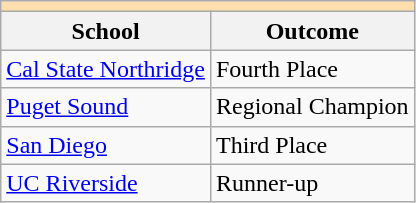<table class="wikitable" style="float:left; margin-right:1em;">
<tr>
<th colspan="3" style="background:#ffdead;"></th>
</tr>
<tr>
<th>School</th>
<th>Outcome</th>
</tr>
<tr>
<td><a href='#'>Cal State Northridge</a></td>
<td>Fourth Place</td>
</tr>
<tr>
<td><a href='#'>Puget Sound</a></td>
<td>Regional Champion</td>
</tr>
<tr>
<td><a href='#'>San Diego</a></td>
<td>Third Place</td>
</tr>
<tr>
<td><a href='#'>UC Riverside</a></td>
<td>Runner-up</td>
</tr>
</table>
